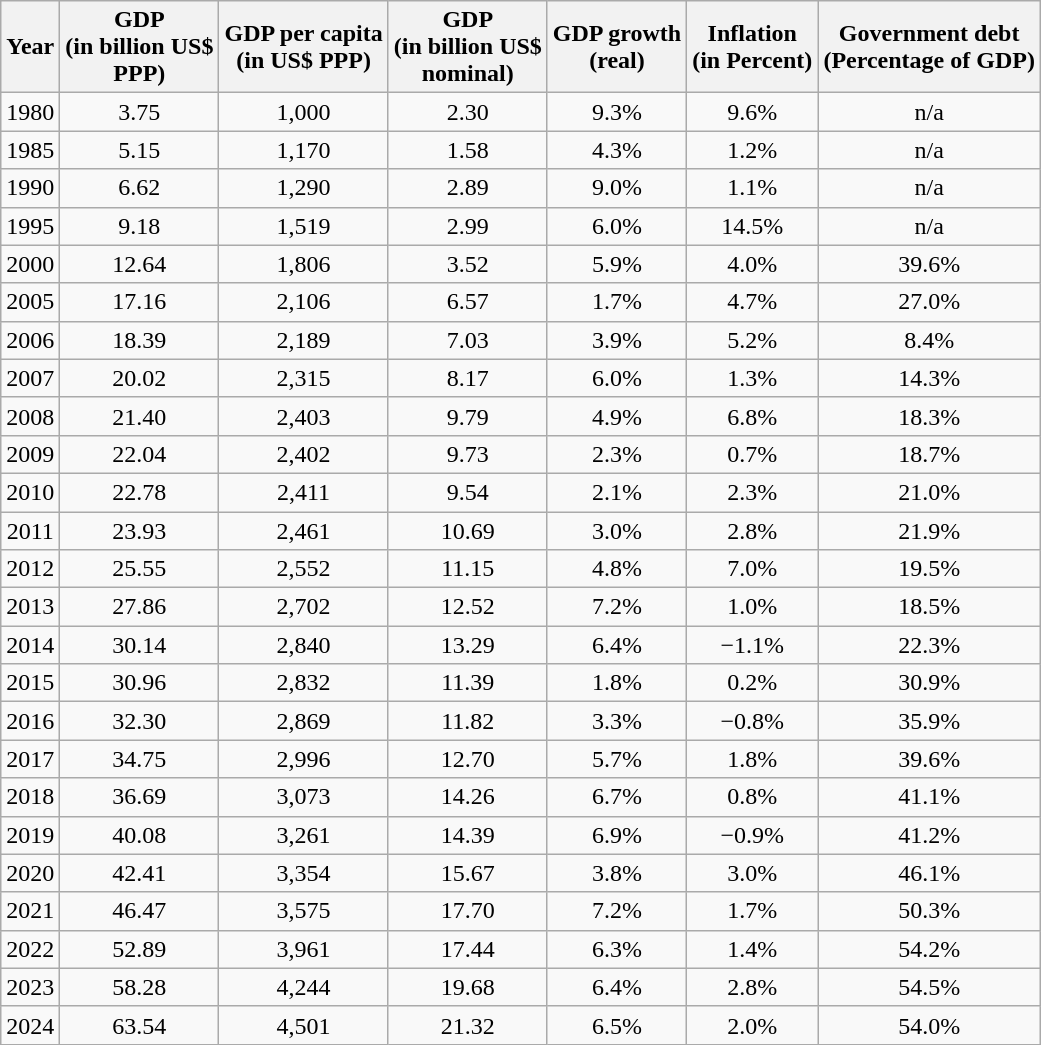<table class="wikitable" style="text-align:center; vertical-align:middle;">
<tr style="font-weight:bold;">
<th>Year</th>
<th>GDP<br>(in billion US$ <br>PPP)</th>
<th>GDP per capita<br>(in US$ PPP)</th>
<th>GDP<br>(in billion US$ <br>nominal)</th>
<th>GDP growth<br>(real)</th>
<th>Inflation<br>(in Percent)</th>
<th>Government debt<br>(Percentage of GDP)</th>
</tr>
<tr>
<td>1980</td>
<td>3.75</td>
<td>1,000</td>
<td>2.30</td>
<td>9.3%</td>
<td>9.6%</td>
<td>n/a</td>
</tr>
<tr>
<td>1985</td>
<td>5.15</td>
<td>1,170</td>
<td>1.58</td>
<td>4.3%</td>
<td>1.2%</td>
<td>n/a</td>
</tr>
<tr>
<td>1990</td>
<td>6.62</td>
<td>1,290</td>
<td>2.89</td>
<td>9.0%</td>
<td>1.1%</td>
<td>n/a</td>
</tr>
<tr>
<td>1995</td>
<td>9.18</td>
<td>1,519</td>
<td>2.99</td>
<td>6.0%</td>
<td>14.5%</td>
<td>n/a</td>
</tr>
<tr>
<td>2000</td>
<td>12.64</td>
<td>1,806</td>
<td>3.52</td>
<td>5.9%</td>
<td>4.0%</td>
<td>39.6%</td>
</tr>
<tr>
<td>2005</td>
<td>17.16</td>
<td>2,106</td>
<td>6.57</td>
<td>1.7%</td>
<td>4.7%</td>
<td>27.0%</td>
</tr>
<tr>
<td>2006</td>
<td>18.39</td>
<td>2,189</td>
<td>7.03</td>
<td>3.9%</td>
<td>5.2%</td>
<td>8.4%</td>
</tr>
<tr>
<td>2007</td>
<td>20.02</td>
<td>2,315</td>
<td>8.17</td>
<td>6.0%</td>
<td>1.3%</td>
<td>14.3%</td>
</tr>
<tr>
<td>2008</td>
<td>21.40</td>
<td>2,403</td>
<td>9.79</td>
<td>4.9%</td>
<td>6.8%</td>
<td>18.3%</td>
</tr>
<tr>
<td>2009</td>
<td>22.04</td>
<td>2,402</td>
<td>9.73</td>
<td>2.3%</td>
<td>0.7%</td>
<td>18.7%</td>
</tr>
<tr>
<td>2010</td>
<td>22.78</td>
<td>2,411</td>
<td>9.54</td>
<td>2.1%</td>
<td>2.3%</td>
<td>21.0%</td>
</tr>
<tr>
<td>2011</td>
<td>23.93</td>
<td>2,461</td>
<td>10.69</td>
<td>3.0%</td>
<td>2.8%</td>
<td>21.9%</td>
</tr>
<tr>
<td>2012</td>
<td>25.55</td>
<td>2,552</td>
<td>11.15</td>
<td>4.8%</td>
<td>7.0%</td>
<td>19.5%</td>
</tr>
<tr>
<td>2013</td>
<td>27.86</td>
<td>2,702</td>
<td>12.52</td>
<td>7.2%</td>
<td>1.0%</td>
<td>18.5%</td>
</tr>
<tr>
<td>2014</td>
<td>30.14</td>
<td>2,840</td>
<td>13.29</td>
<td>6.4%</td>
<td>−1.1%</td>
<td>22.3%</td>
</tr>
<tr>
<td>2015</td>
<td>30.96</td>
<td>2,832</td>
<td>11.39</td>
<td>1.8%</td>
<td>0.2%</td>
<td>30.9%</td>
</tr>
<tr>
<td>2016</td>
<td>32.30</td>
<td>2,869</td>
<td>11.82</td>
<td>3.3%</td>
<td>−0.8%</td>
<td>35.9%</td>
</tr>
<tr>
<td>2017</td>
<td>34.75</td>
<td>2,996</td>
<td>12.70</td>
<td>5.7%</td>
<td>1.8%</td>
<td>39.6%</td>
</tr>
<tr>
<td>2018</td>
<td>36.69</td>
<td>3,073</td>
<td>14.26</td>
<td>6.7%</td>
<td>0.8%</td>
<td>41.1%</td>
</tr>
<tr>
<td>2019</td>
<td>40.08</td>
<td>3,261</td>
<td>14.39</td>
<td>6.9%</td>
<td>−0.9%</td>
<td>41.2%</td>
</tr>
<tr>
<td>2020</td>
<td>42.41</td>
<td>3,354</td>
<td>15.67</td>
<td>3.8%</td>
<td>3.0%</td>
<td>46.1%</td>
</tr>
<tr>
<td>2021</td>
<td>46.47</td>
<td>3,575</td>
<td>17.70</td>
<td>7.2%</td>
<td>1.7%</td>
<td>50.3%</td>
</tr>
<tr>
<td>2022</td>
<td>52.89</td>
<td>3,961</td>
<td>17.44</td>
<td>6.3%</td>
<td>1.4%</td>
<td>54.2%</td>
</tr>
<tr>
<td>2023</td>
<td>58.28</td>
<td>4,244</td>
<td>19.68</td>
<td>6.4%</td>
<td>2.8%</td>
<td>54.5%</td>
</tr>
<tr>
<td>2024</td>
<td>63.54</td>
<td>4,501</td>
<td>21.32</td>
<td>6.5%</td>
<td>2.0%</td>
<td>54.0%</td>
</tr>
</table>
